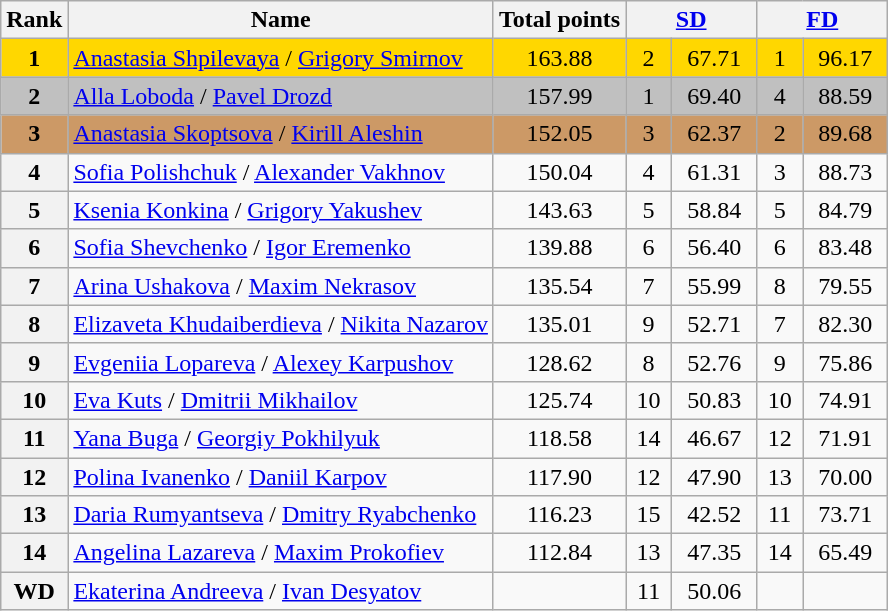<table class="wikitable sortable">
<tr>
<th>Rank</th>
<th>Name</th>
<th>Total points</th>
<th colspan="2" width="80px"><a href='#'>SD</a></th>
<th colspan="2" width="80px"><a href='#'>FD</a></th>
</tr>
<tr bgcolor="gold">
<td align="center"><strong>1</strong></td>
<td><a href='#'>Anastasia Shpilevaya</a> / <a href='#'>Grigory Smirnov</a></td>
<td align="center">163.88</td>
<td align="center">2</td>
<td align="center">67.71</td>
<td align="center">1</td>
<td align="center">96.17</td>
</tr>
<tr bgcolor="silver">
<td align="center"><strong>2</strong></td>
<td><a href='#'>Alla Loboda</a> / <a href='#'>Pavel Drozd</a></td>
<td align="center">157.99</td>
<td align="center">1</td>
<td align="center">69.40</td>
<td align="center">4</td>
<td align="center">88.59</td>
</tr>
<tr bgcolor="cc9966">
<td align="center"><strong>3</strong></td>
<td><a href='#'>Anastasia Skoptsova</a> / <a href='#'>Kirill Aleshin</a></td>
<td align="center">152.05</td>
<td align="center">3</td>
<td align="center">62.37</td>
<td align="center">2</td>
<td align="center">89.68</td>
</tr>
<tr>
<th>4</th>
<td><a href='#'>Sofia Polishchuk</a> / <a href='#'>Alexander Vakhnov</a></td>
<td align="center">150.04</td>
<td align="center">4</td>
<td align="center">61.31</td>
<td align="center">3</td>
<td align="center">88.73</td>
</tr>
<tr>
<th>5</th>
<td><a href='#'>Ksenia Konkina</a> / <a href='#'>Grigory Yakushev</a></td>
<td align="center">143.63</td>
<td align="center">5</td>
<td align="center">58.84</td>
<td align="center">5</td>
<td align="center">84.79</td>
</tr>
<tr>
<th>6</th>
<td><a href='#'>Sofia Shevchenko</a> / <a href='#'>Igor Eremenko</a></td>
<td align="center">139.88</td>
<td align="center">6</td>
<td align="center">56.40</td>
<td align="center">6</td>
<td align="center">83.48</td>
</tr>
<tr>
<th>7</th>
<td><a href='#'>Arina Ushakova</a> / <a href='#'>Maxim Nekrasov</a></td>
<td align="center">135.54</td>
<td align="center">7</td>
<td align="center">55.99</td>
<td align="center">8</td>
<td align="center">79.55</td>
</tr>
<tr>
<th>8</th>
<td><a href='#'>Elizaveta Khudaiberdieva</a> / <a href='#'>Nikita Nazarov</a></td>
<td align="center">135.01</td>
<td align="center">9</td>
<td align="center">52.71</td>
<td align="center">7</td>
<td align="center">82.30</td>
</tr>
<tr>
<th>9</th>
<td><a href='#'>Evgeniia Lopareva</a> / <a href='#'>Alexey Karpushov</a></td>
<td align="center">128.62</td>
<td align="center">8</td>
<td align="center">52.76</td>
<td align="center">9</td>
<td align="center">75.86</td>
</tr>
<tr>
<th>10</th>
<td><a href='#'>Eva Kuts</a> / <a href='#'>Dmitrii Mikhailov</a></td>
<td align="center">125.74</td>
<td align="center">10</td>
<td align="center">50.83</td>
<td align="center">10</td>
<td align="center">74.91</td>
</tr>
<tr>
<th>11</th>
<td><a href='#'>Yana Buga</a> / <a href='#'>Georgiy Pokhilyuk</a></td>
<td align="center">118.58</td>
<td align="center">14</td>
<td align="center">46.67</td>
<td align="center">12</td>
<td align="center">71.91</td>
</tr>
<tr>
<th>12</th>
<td><a href='#'>Polina Ivanenko</a> / <a href='#'>Daniil Karpov</a></td>
<td align="center">117.90</td>
<td align="center">12</td>
<td align="center">47.90</td>
<td align="center">13</td>
<td align="center">70.00</td>
</tr>
<tr>
<th>13</th>
<td><a href='#'>Daria Rumyantseva</a> / <a href='#'>Dmitry Ryabchenko</a></td>
<td align="center">116.23</td>
<td align="center">15</td>
<td align="center">42.52</td>
<td align="center">11</td>
<td align="center">73.71</td>
</tr>
<tr>
<th>14</th>
<td><a href='#'>Angelina Lazareva</a> / <a href='#'>Maxim Prokofiev</a></td>
<td align="center">112.84</td>
<td align="center">13</td>
<td align="center">47.35</td>
<td align="center">14</td>
<td align="center">65.49</td>
</tr>
<tr>
<th>WD</th>
<td><a href='#'>Ekaterina Andreeva</a> / <a href='#'>Ivan Desyatov</a></td>
<td></td>
<td align="center">11</td>
<td align="center">50.06</td>
<td></td>
<td></td>
</tr>
</table>
